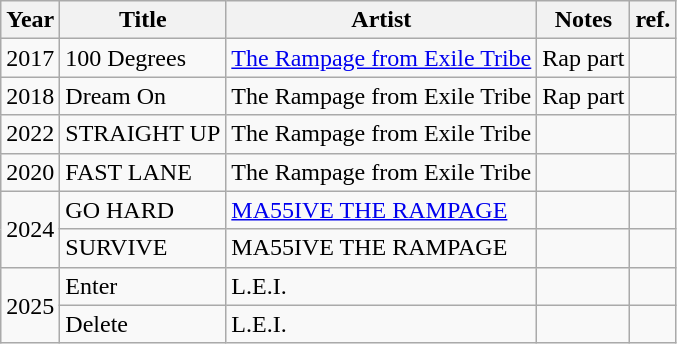<table class="wikitable">
<tr>
<th>Year</th>
<th>Title</th>
<th>Artist</th>
<th>Notes</th>
<th>ref.</th>
</tr>
<tr>
<td>2017</td>
<td>100 Degrees</td>
<td><a href='#'>The Rampage from Exile Tribe</a></td>
<td>Rap part</td>
<td></td>
</tr>
<tr>
<td>2018</td>
<td>Dream On</td>
<td>The Rampage from Exile Tribe</td>
<td>Rap part</td>
<td></td>
</tr>
<tr>
<td>2022</td>
<td>STRAIGHT UP</td>
<td>The Rampage from Exile Tribe</td>
<td></td>
<td></td>
</tr>
<tr>
<td>2020</td>
<td>FAST LANE</td>
<td>The Rampage from Exile Tribe</td>
<td></td>
<td></td>
</tr>
<tr>
<td rowspan = 2>2024</td>
<td>GO HARD</td>
<td><a href='#'>MA55IVE THE RAMPAGE</a></td>
<td></td>
<td></td>
</tr>
<tr>
<td>SURVIVE</td>
<td>MA55IVE THE RAMPAGE</td>
<td></td>
</tr>
<tr>
<td rowspan = 2>2025</td>
<td>Enter</td>
<td>L.E.I.</td>
<td></td>
<td></td>
</tr>
<tr>
<td>Delete</td>
<td>L.E.I.</td>
<td></td>
</tr>
</table>
